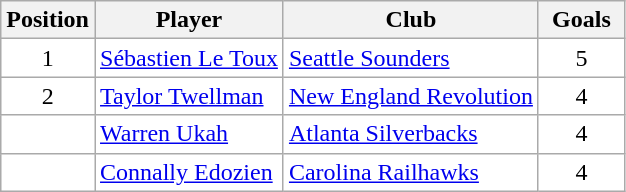<table class="wikitable">
<tr>
<th style="width:50px;">Position</th>
<th>Player</th>
<th>Club</th>
<th style="width:50px;">Goals</th>
</tr>
<tr style="vertical-align:top; text-align:center; background:#fff;">
<td>1</td>
<td style="text-align:left;"><a href='#'>Sébastien Le Toux</a></td>
<td style="text-align:left;"><a href='#'>Seattle Sounders</a></td>
<td>5</td>
</tr>
<tr style="vertical-align:top; text-align:center; background:#fff;">
<td>2</td>
<td style="text-align:left;"><a href='#'>Taylor Twellman</a></td>
<td style="text-align:left;"><a href='#'>New England Revolution</a></td>
<td>4</td>
</tr>
<tr style="vertical-align:top; text-align:center; background:#fff;">
<td></td>
<td style="text-align:left;"><a href='#'>Warren Ukah</a></td>
<td style="text-align:left;"><a href='#'>Atlanta Silverbacks</a></td>
<td>4</td>
</tr>
<tr style="vertical-align:top; text-align:center; background:#fff;">
<td></td>
<td style="text-align:left;"><a href='#'>Connally Edozien</a></td>
<td style="text-align:left;"><a href='#'>Carolina Railhawks</a></td>
<td>4</td>
</tr>
</table>
